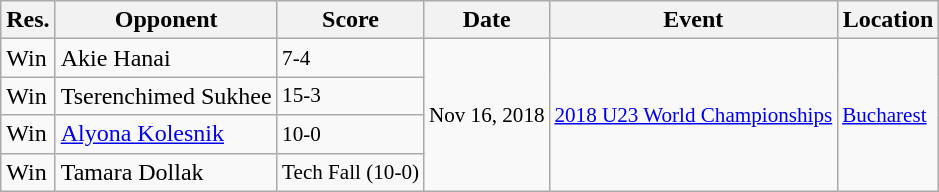<table class="wikitable">
<tr>
<th>Res.</th>
<th>Opponent</th>
<th>Score</th>
<th>Date</th>
<th>Event</th>
<th>Location</th>
</tr>
<tr>
<td>Win</td>
<td align=left> Akie Hanai</td>
<td style="font-size:88%">7-4</td>
<td style="font-size:88%" rowspan=4>Nov 16, 2018</td>
<td style="font-size:88%" rowspan=4><a href='#'>2018 U23 World Championships</a></td>
<td style="text-align:left;font-size:88%;" rowspan=4> <a href='#'>Bucharest</a></td>
</tr>
<tr>
<td>Win</td>
<td align=left> Tserenchimed Sukhee</td>
<td style="font-size:88%">15-3</td>
</tr>
<tr>
<td>Win</td>
<td align=left> <a href='#'>Alyona Kolesnik</a></td>
<td style="font-size:88%">10-0</td>
</tr>
<tr>
<td>Win</td>
<td align=left> Tamara Dollak</td>
<td style="font-size:88%">Tech Fall (10-0)</td>
</tr>
</table>
